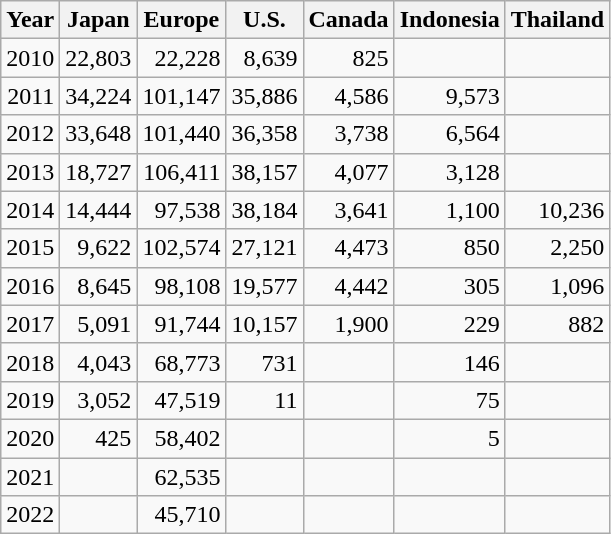<table class=wikitable style="text-align: right;">
<tr>
<th>Year</th>
<th>Japan</th>
<th>Europe</th>
<th>U.S.</th>
<th>Canada</th>
<th>Indonesia</th>
<th>Thailand</th>
</tr>
<tr>
<td>2010</td>
<td>22,803</td>
<td>22,228</td>
<td>8,639</td>
<td>825</td>
<td></td>
<td></td>
</tr>
<tr>
<td>2011</td>
<td>34,224</td>
<td>101,147</td>
<td>35,886</td>
<td>4,586</td>
<td>9,573</td>
<td></td>
</tr>
<tr>
<td>2012</td>
<td>33,648</td>
<td>101,440</td>
<td>36,358</td>
<td>3,738</td>
<td>6,564</td>
<td></td>
</tr>
<tr>
<td>2013</td>
<td>18,727</td>
<td>106,411</td>
<td>38,157</td>
<td>4,077</td>
<td>3,128</td>
<td></td>
</tr>
<tr>
<td>2014</td>
<td>14,444</td>
<td>97,538</td>
<td>38,184</td>
<td>3,641</td>
<td>1,100</td>
<td>10,236</td>
</tr>
<tr>
<td>2015</td>
<td>9,622</td>
<td>102,574</td>
<td>27,121</td>
<td>4,473</td>
<td>850</td>
<td>2,250</td>
</tr>
<tr>
<td>2016</td>
<td>8,645</td>
<td>98,108</td>
<td>19,577</td>
<td>4,442</td>
<td>305</td>
<td>1,096</td>
</tr>
<tr>
<td>2017</td>
<td>5,091</td>
<td>91,744</td>
<td>10,157</td>
<td>1,900</td>
<td>229</td>
<td>882</td>
</tr>
<tr>
<td>2018</td>
<td>4,043</td>
<td>68,773</td>
<td>731</td>
<td></td>
<td>146</td>
<td></td>
</tr>
<tr>
<td>2019</td>
<td>3,052</td>
<td>47,519</td>
<td>11</td>
<td></td>
<td>75</td>
<td></td>
</tr>
<tr>
<td>2020</td>
<td>425</td>
<td>58,402</td>
<td></td>
<td></td>
<td>5</td>
<td></td>
</tr>
<tr>
<td>2021</td>
<td></td>
<td>62,535</td>
<td></td>
<td></td>
<td></td>
<td></td>
</tr>
<tr>
<td>2022</td>
<td></td>
<td>45,710</td>
<td></td>
<td></td>
<td></td>
<td></td>
</tr>
</table>
